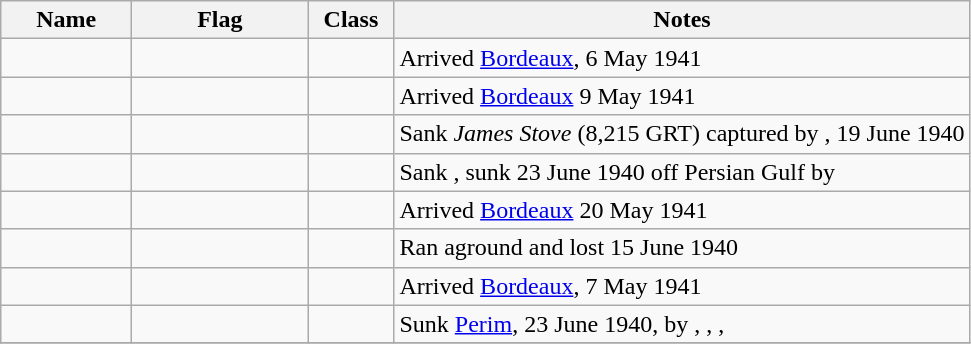<table class="wikitable sortable">
<tr>
<th scope="col" width="80px">Name</th>
<th scope="col" width="110px">Flag</th>
<th scope="col" width="50px">Class</th>
<th>Notes</th>
</tr>
<tr>
<td align="left"></td>
<td align="left"></td>
<td align="left"></td>
<td align="left">Arrived <a href='#'>Bordeaux</a>, 6 May 1941</td>
</tr>
<tr>
<td align="left"></td>
<td align="left"></td>
<td align="left"></td>
<td align="left">Arrived <a href='#'>Bordeaux</a> 9 May 1941</td>
</tr>
<tr>
<td align="left"></td>
<td align="left"></td>
<td align="left"></td>
<td align="left">Sank <em>James Stove</em> (8,215 GRT) captured by , 19 June 1940</td>
</tr>
<tr>
<td align="left"></td>
<td align="left"></td>
<td align="left"></td>
<td align="left">Sank , sunk 23 June 1940 off Persian Gulf by </td>
</tr>
<tr>
<td align="left"></td>
<td align="left"></td>
<td align="left"></td>
<td align="left">Arrived <a href='#'>Bordeaux</a> 20 May 1941</td>
</tr>
<tr>
<td align="left"></td>
<td align="left"></td>
<td align="left"></td>
<td align="left">Ran aground and lost 15 June 1940</td>
</tr>
<tr>
<td align="left"></td>
<td align="left"></td>
<td align="left"></td>
<td align="left">Arrived <a href='#'>Bordeaux</a>,  7 May 1941</td>
</tr>
<tr>
<td align="left"></td>
<td align="left"></td>
<td align="left"></td>
<td align="left">Sunk <a href='#'>Perim</a>, 23 June 1940, by , , , </td>
</tr>
<tr>
</tr>
</table>
